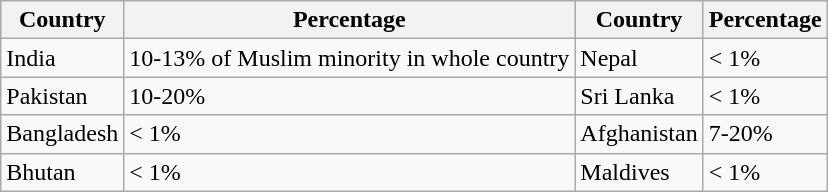<table class="wikitable">
<tr>
<th>Country</th>
<th>Percentage</th>
<th>Country</th>
<th>Percentage</th>
</tr>
<tr>
<td>India</td>
<td>10-13% of  Muslim minority in whole country</td>
<td>Nepal</td>
<td>< 1%</td>
</tr>
<tr>
<td>Pakistan</td>
<td>10-20%</td>
<td>Sri Lanka</td>
<td>< 1%</td>
</tr>
<tr>
<td>Bangladesh</td>
<td>< 1%</td>
<td>Afghanistan</td>
<td>7-20%</td>
</tr>
<tr>
<td>Bhutan</td>
<td>< 1%</td>
<td>Maldives</td>
<td>< 1%</td>
</tr>
</table>
